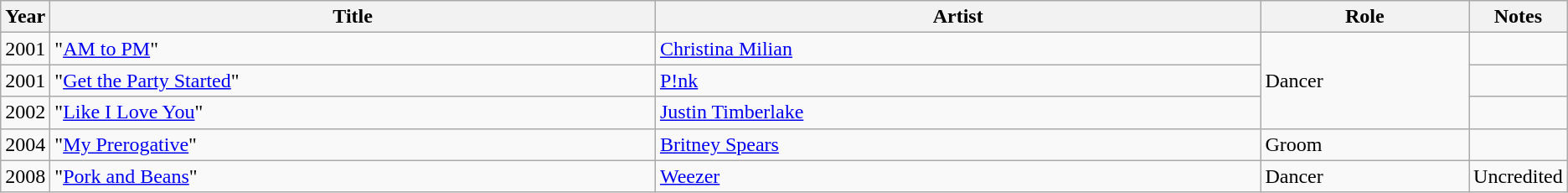<table class="wikitable sortable">
<tr>
<th scope="col" style="width:1em;">Year</th>
<th scope="col" style="width:30em;">Title</th>
<th scope="col" style="width:30em;">Artist</th>
<th scope="col" style="width:10em;">Role</th>
<th>Notes</th>
</tr>
<tr>
<td>2001</td>
<td>"<a href='#'>AM to PM</a>"</td>
<td><a href='#'>Christina Milian</a></td>
<td rowspan="3">Dancer</td>
<td></td>
</tr>
<tr>
<td>2001</td>
<td>"<a href='#'>Get the Party Started</a>"</td>
<td><a href='#'>P!nk</a></td>
<td></td>
</tr>
<tr>
<td>2002</td>
<td>"<a href='#'>Like I Love You</a>"</td>
<td><a href='#'>Justin Timberlake</a></td>
<td></td>
</tr>
<tr>
<td>2004</td>
<td>"<a href='#'>My Prerogative</a>"</td>
<td><a href='#'>Britney Spears</a></td>
<td>Groom</td>
<td></td>
</tr>
<tr>
<td>2008</td>
<td>"<a href='#'>Pork and Beans</a>"</td>
<td><a href='#'>Weezer</a></td>
<td>Dancer</td>
<td>Uncredited</td>
</tr>
</table>
